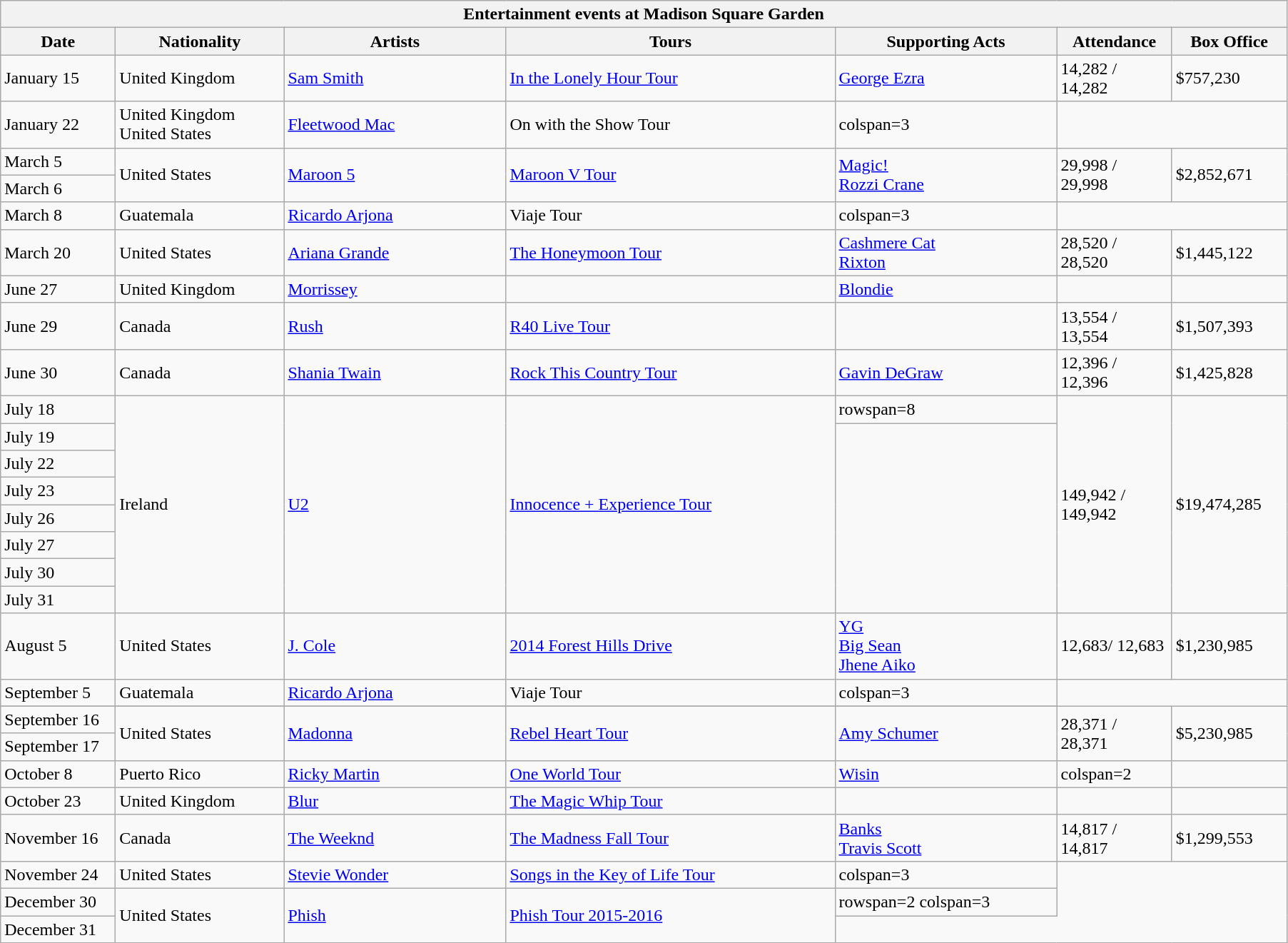<table class="wikitable">
<tr>
<th colspan="7">Entertainment events at Madison Square Garden</th>
</tr>
<tr>
<th width=100>Date</th>
<th width=150>Nationality</th>
<th width=200>Artists</th>
<th width=300>Tours</th>
<th width=200>Supporting Acts</th>
<th width=100>Attendance</th>
<th width=100>Box Office</th>
</tr>
<tr>
<td>January 15</td>
<td>United Kingdom</td>
<td><a href='#'>Sam Smith</a></td>
<td><a href='#'>In the Lonely Hour Tour</a></td>
<td><a href='#'>George Ezra</a></td>
<td>14,282 / 14,282</td>
<td>$757,230</td>
</tr>
<tr>
<td>January 22</td>
<td>United Kingdom<br>United States</td>
<td><a href='#'>Fleetwood Mac</a></td>
<td>On with the Show Tour</td>
<td>colspan=3 </td>
</tr>
<tr>
<td>March 5</td>
<td rowspan=2>United States</td>
<td rowspan=2><a href='#'>Maroon 5</a></td>
<td rowspan=2><a href='#'>Maroon V Tour</a></td>
<td rowspan=2><a href='#'>Magic!</a><br><a href='#'>Rozzi Crane</a></td>
<td rowspan=2>29,998 / 29,998</td>
<td rowspan=2>$2,852,671</td>
</tr>
<tr>
<td>March 6</td>
</tr>
<tr>
<td>March 8</td>
<td>Guatemala</td>
<td><a href='#'>Ricardo Arjona</a></td>
<td>Viaje Tour</td>
<td>colspan=3 </td>
</tr>
<tr>
<td>March 20</td>
<td>United States</td>
<td><a href='#'>Ariana Grande</a></td>
<td><a href='#'>The Honeymoon Tour</a></td>
<td><a href='#'>Cashmere Cat</a><br><a href='#'>Rixton</a></td>
<td>28,520 / 28,520</td>
<td>$1,445,122</td>
</tr>
<tr>
<td>June 27</td>
<td>United Kingdom</td>
<td><a href='#'>Morrissey</a></td>
<td></td>
<td><a href='#'>Blondie</a></td>
<td></td>
<td></td>
</tr>
<tr>
<td>June 29</td>
<td>Canada</td>
<td><a href='#'>Rush</a></td>
<td><a href='#'>R40 Live Tour</a></td>
<td></td>
<td>13,554 / 13,554</td>
<td>$1,507,393</td>
</tr>
<tr>
<td>June 30</td>
<td>Canada</td>
<td><a href='#'>Shania Twain</a></td>
<td><a href='#'>Rock This Country Tour</a></td>
<td><a href='#'>Gavin DeGraw</a></td>
<td>12,396 / 12,396</td>
<td>$1,425,828</td>
</tr>
<tr>
<td>July 18</td>
<td rowspan=8>Ireland</td>
<td rowspan=8><a href='#'>U2</a></td>
<td rowspan=8><a href='#'>Innocence + Experience Tour</a></td>
<td>rowspan=8 </td>
<td rowspan=8>149,942 / 149,942</td>
<td rowspan=8>$19,474,285</td>
</tr>
<tr>
<td>July 19</td>
</tr>
<tr>
<td>July 22</td>
</tr>
<tr>
<td>July 23</td>
</tr>
<tr>
<td>July 26</td>
</tr>
<tr>
<td>July 27</td>
</tr>
<tr>
<td>July 30</td>
</tr>
<tr>
<td>July 31</td>
</tr>
<tr>
<td>August 5</td>
<td rowspan=1>United States</td>
<td rowspan=1><a href='#'>J. Cole</a></td>
<td rowspan=1><a href='#'>2014 Forest Hills Drive</a></td>
<td rowspan=1><a href='#'>YG</a><br><a href='#'>Big Sean</a><br><a href='#'>Jhene Aiko</a></td>
<td rowspan=1>12,683/ 12,683</td>
<td rowspan=1>$1,230,985</td>
</tr>
<tr>
<td>September 5</td>
<td>Guatemala</td>
<td><a href='#'>Ricardo Arjona</a></td>
<td>Viaje Tour</td>
<td>colspan=3 </td>
</tr>
<tr>
</tr>
<tr>
<td>September 16</td>
<td rowspan=2>United States</td>
<td rowspan=2><a href='#'>Madonna</a></td>
<td rowspan=2><a href='#'>Rebel Heart Tour</a></td>
<td rowspan=2><a href='#'>Amy Schumer</a></td>
<td rowspan=2>28,371 / 28,371</td>
<td rowspan=2>$5,230,985</td>
</tr>
<tr>
<td>September 17</td>
</tr>
<tr>
<td>October 8</td>
<td>Puerto Rico</td>
<td><a href='#'>Ricky Martin</a></td>
<td><a href='#'>One World Tour</a></td>
<td><a href='#'>Wisin</a></td>
<td>colspan=2 </td>
</tr>
<tr>
<td>October 23</td>
<td>United Kingdom</td>
<td><a href='#'>Blur</a></td>
<td><a href='#'>The Magic Whip Tour</a></td>
<td></td>
<td></td>
<td></td>
</tr>
<tr>
<td>November 16</td>
<td>Canada</td>
<td><a href='#'>The Weeknd</a></td>
<td><a href='#'>The Madness Fall Tour</a></td>
<td><a href='#'>Banks</a><br><a href='#'>Travis Scott</a></td>
<td>14,817 / 14,817</td>
<td>$1,299,553</td>
</tr>
<tr>
<td>November 24</td>
<td>United States</td>
<td><a href='#'>Stevie Wonder</a></td>
<td><a href='#'>Songs in the Key of Life Tour</a></td>
<td>colspan=3 </td>
</tr>
<tr>
<td>December 30</td>
<td rowspan=2>United States</td>
<td rowspan=2><a href='#'>Phish</a></td>
<td rowspan=2><a href='#'>Phish Tour 2015-2016</a></td>
<td>rowspan=2 colspan=3 </td>
</tr>
<tr>
<td>December 31</td>
</tr>
</table>
